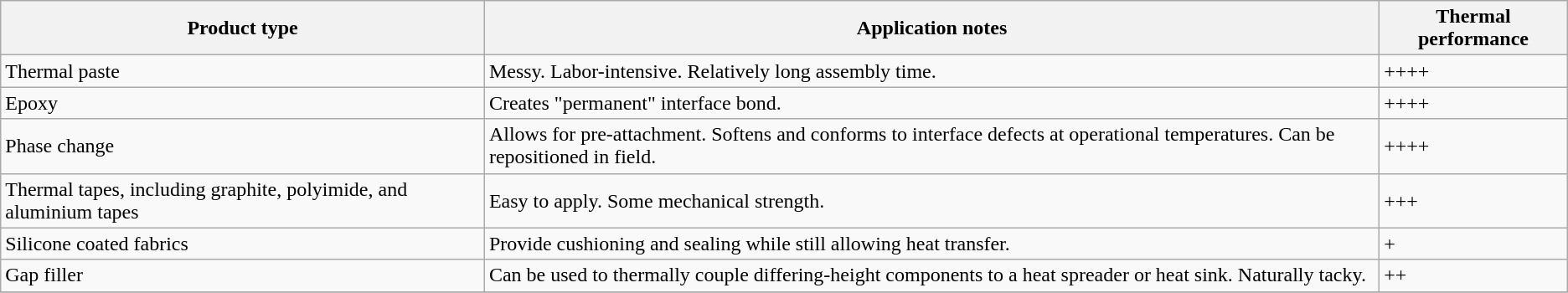<table class="wikitable">
<tr>
<th>Product type</th>
<th>Application notes</th>
<th>Thermal performance</th>
</tr>
<tr>
<td>Thermal paste</td>
<td>Messy. Labor-intensive. Relatively long assembly time.</td>
<td>++++</td>
</tr>
<tr>
<td>Epoxy</td>
<td>Creates "permanent" interface bond.</td>
<td>++++</td>
</tr>
<tr>
<td>Phase change</td>
<td>Allows for pre-attachment. Softens and conforms to interface defects at operational temperatures. Can be repositioned in field.</td>
<td>++++</td>
</tr>
<tr>
<td>Thermal tapes, including graphite, polyimide, and aluminium tapes</td>
<td>Easy to apply. Some mechanical strength.</td>
<td>+++</td>
</tr>
<tr>
<td>Silicone coated fabrics</td>
<td>Provide cushioning and sealing while still allowing heat transfer.</td>
<td>+</td>
</tr>
<tr>
<td>Gap filler</td>
<td>Can be used to thermally couple differing-height components to a heat spreader or heat sink. Naturally tacky.</td>
<td>++</td>
</tr>
<tr>
</tr>
</table>
